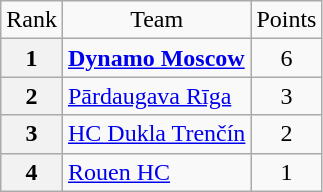<table class="wikitable" style="text-align: center;">
<tr>
<td>Rank</td>
<td>Team</td>
<td>Points</td>
</tr>
<tr>
<th>1</th>
<td style="text-align: left;"> <strong><a href='#'>Dynamo Moscow</a></strong></td>
<td>6</td>
</tr>
<tr>
<th>2</th>
<td style="text-align: left;"> <a href='#'>Pārdaugava Rīga</a></td>
<td>3</td>
</tr>
<tr>
<th>3</th>
<td style="text-align: left;"> <a href='#'>HC Dukla Trenčín</a></td>
<td>2</td>
</tr>
<tr>
<th>4</th>
<td style="text-align: left;"> <a href='#'>Rouen HC</a></td>
<td>1</td>
</tr>
</table>
